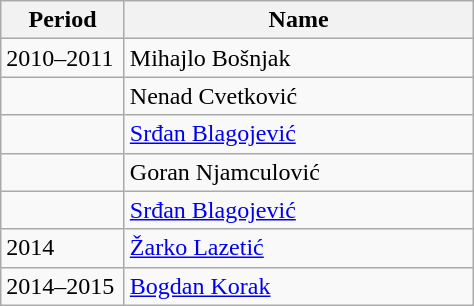<table class="wikitable">
<tr>
<th width="75">Period</th>
<th width="225">Name</th>
</tr>
<tr>
<td>2010–2011</td>
<td> Mihajlo Bošnjak</td>
</tr>
<tr>
<td></td>
<td> Nenad Cvetković</td>
</tr>
<tr>
<td></td>
<td> <a href='#'>Srđan Blagojević</a></td>
</tr>
<tr>
<td></td>
<td> Goran Njamculović</td>
</tr>
<tr>
<td></td>
<td> <a href='#'>Srđan Blagojević</a></td>
</tr>
<tr>
<td>2014</td>
<td> <a href='#'>Žarko Lazetić</a></td>
</tr>
<tr>
<td>2014–2015</td>
<td> <a href='#'>Bogdan Korak</a></td>
</tr>
</table>
